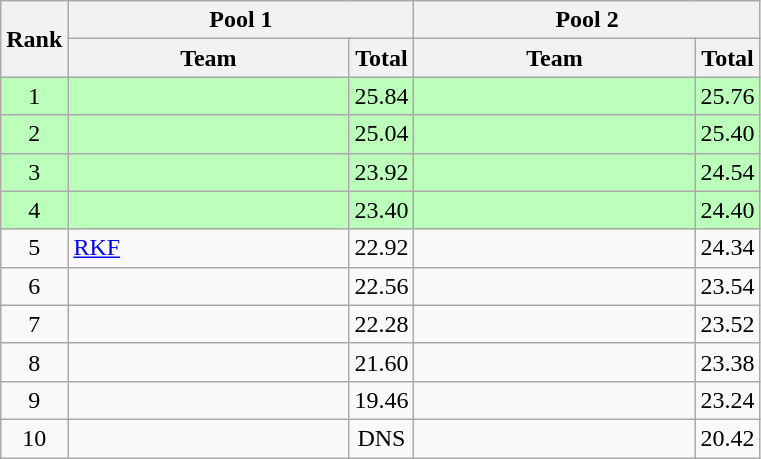<table class="wikitable" style="text-align:center;">
<tr>
<th rowspan=2>Rank</th>
<th colspan=2>Pool 1</th>
<th colspan=2>Pool 2</th>
</tr>
<tr>
<th width=180>Team</th>
<th>Total</th>
<th width=180>Team</th>
<th>Total</th>
</tr>
<tr bgcolor=bbffbb>
<td>1</td>
<td align=left></td>
<td>25.84</td>
<td align=left></td>
<td>25.76</td>
</tr>
<tr bgcolor=bbffbb>
<td>2</td>
<td align=left></td>
<td>25.04</td>
<td align=left></td>
<td>25.40</td>
</tr>
<tr bgcolor=bbffbb>
<td>3</td>
<td align=left></td>
<td>23.92</td>
<td align=left></td>
<td>24.54</td>
</tr>
<tr bgcolor=bbffbb>
<td>4</td>
<td align=left></td>
<td>23.40</td>
<td align=left></td>
<td>24.40</td>
</tr>
<tr>
<td>5</td>
<td align=left> <a href='#'>RKF</a></td>
<td>22.92</td>
<td align=left></td>
<td>24.34</td>
</tr>
<tr>
<td>6</td>
<td align=left></td>
<td>22.56</td>
<td align=left></td>
<td>23.54</td>
</tr>
<tr>
<td>7</td>
<td align=left></td>
<td>22.28</td>
<td align=left></td>
<td>23.52</td>
</tr>
<tr>
<td>8</td>
<td align=left></td>
<td>21.60</td>
<td align=left></td>
<td>23.38</td>
</tr>
<tr>
<td>9</td>
<td align=left></td>
<td>19.46</td>
<td align=left></td>
<td>23.24</td>
</tr>
<tr>
<td>10</td>
<td align=left></td>
<td>DNS</td>
<td align=left></td>
<td>20.42</td>
</tr>
</table>
